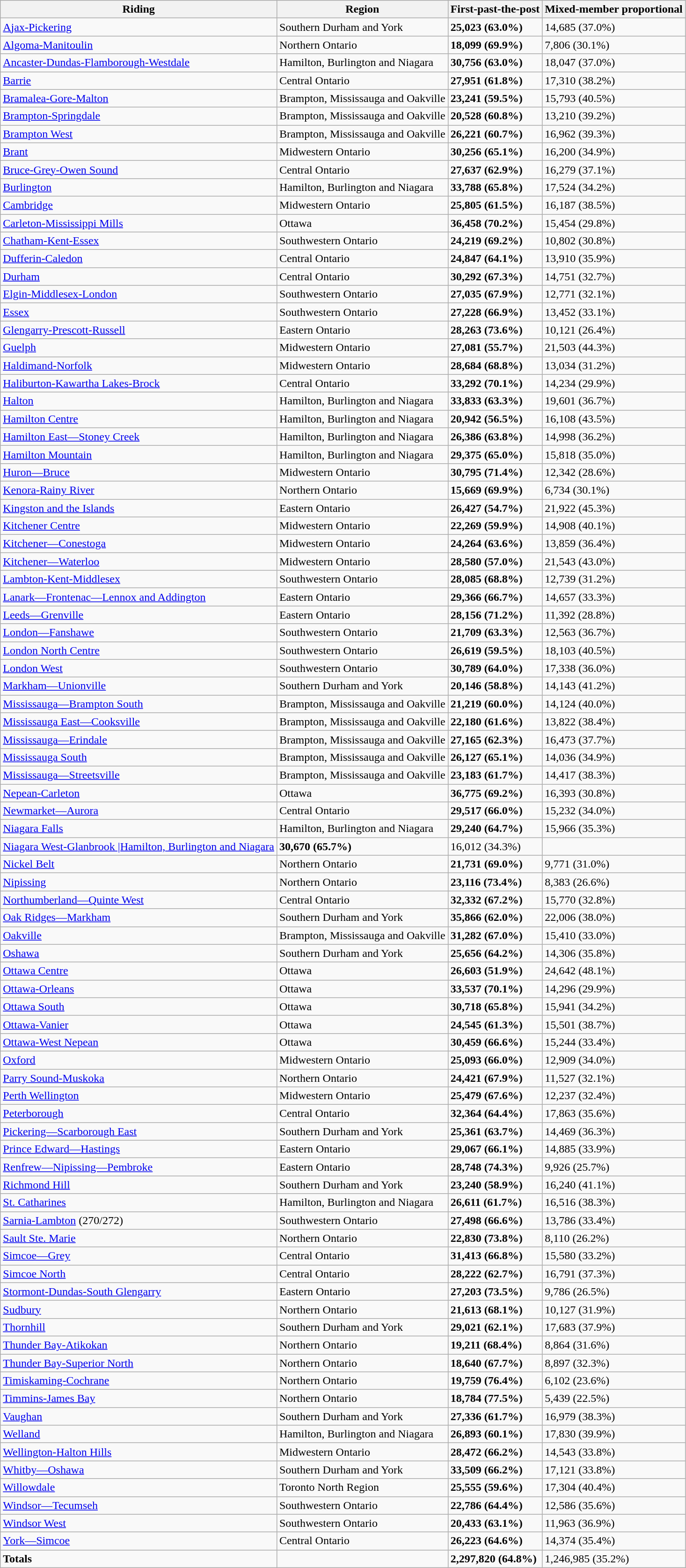<table class="wikitable">
<tr>
<th>Riding</th>
<th>Region</th>
<th>First-past-the-post</th>
<th>Mixed-member proportional</th>
</tr>
<tr>
<td><a href='#'>Ajax-Pickering</a></td>
<td>Southern Durham and York</td>
<td><strong>25,023 (63.0%)</strong></td>
<td>14,685 (37.0%)</td>
</tr>
<tr>
<td><a href='#'>Algoma-Manitoulin</a></td>
<td>Northern Ontario</td>
<td><strong>18,099 (69.9%)</strong></td>
<td>7,806 (30.1%)</td>
</tr>
<tr>
<td><a href='#'>Ancaster-Dundas-Flamborough-Westdale</a></td>
<td>Hamilton, Burlington and Niagara</td>
<td><strong>30,756 (63.0%)</strong></td>
<td>18,047 (37.0%)</td>
</tr>
<tr>
<td><a href='#'>Barrie</a></td>
<td>Central Ontario</td>
<td><strong>27,951 (61.8%)</strong></td>
<td>17,310 (38.2%)</td>
</tr>
<tr>
<td><a href='#'>Bramalea-Gore-Malton</a></td>
<td>Brampton, Mississauga and Oakville</td>
<td><strong>23,241 (59.5%)</strong></td>
<td>15,793 (40.5%)</td>
</tr>
<tr>
<td><a href='#'>Brampton-Springdale</a></td>
<td>Brampton, Mississauga and Oakville</td>
<td><strong>20,528 (60.8%)</strong></td>
<td>13,210 (39.2%)</td>
</tr>
<tr>
<td><a href='#'>Brampton West</a></td>
<td>Brampton, Mississauga and Oakville</td>
<td><strong>26,221 (60.7%)</strong></td>
<td>16,962 (39.3%)</td>
</tr>
<tr>
<td><a href='#'>Brant</a></td>
<td>Midwestern Ontario</td>
<td><strong>30,256 (65.1%)</strong></td>
<td>16,200 (34.9%)</td>
</tr>
<tr>
<td><a href='#'>Bruce-Grey-Owen Sound</a></td>
<td>Central Ontario</td>
<td><strong>27,637 (62.9%)</strong></td>
<td>16,279 (37.1%)</td>
</tr>
<tr>
<td><a href='#'>Burlington</a></td>
<td>Hamilton, Burlington and Niagara</td>
<td><strong>33,788 (65.8%)</strong></td>
<td>17,524 (34.2%)</td>
</tr>
<tr>
<td><a href='#'>Cambridge</a></td>
<td>Midwestern Ontario</td>
<td><strong>25,805 (61.5%)</strong></td>
<td>16,187 (38.5%)</td>
</tr>
<tr>
<td><a href='#'>Carleton-Mississippi Mills</a></td>
<td>Ottawa</td>
<td><strong>36,458 (70.2%)</strong></td>
<td>15,454 (29.8%)</td>
</tr>
<tr>
<td><a href='#'>Chatham-Kent-Essex</a></td>
<td>Southwestern Ontario</td>
<td><strong>24,219 (69.2%)</strong></td>
<td>10,802 (30.8%)</td>
</tr>
<tr>
<td><a href='#'>Dufferin-Caledon</a></td>
<td>Central Ontario</td>
<td><strong>24,847 (64.1%)</strong></td>
<td>13,910 (35.9%)</td>
</tr>
<tr>
<td><a href='#'>Durham</a></td>
<td>Central Ontario</td>
<td><strong>30,292 (67.3%)</strong></td>
<td>14,751 (32.7%)</td>
</tr>
<tr>
<td><a href='#'>Elgin-Middlesex-London</a></td>
<td>Southwestern Ontario</td>
<td><strong>27,035 (67.9%)</strong></td>
<td>12,771 (32.1%)</td>
</tr>
<tr>
<td><a href='#'>Essex</a></td>
<td>Southwestern Ontario</td>
<td><strong>27,228 (66.9%)</strong></td>
<td>13,452 (33.1%)</td>
</tr>
<tr>
<td><a href='#'>Glengarry-Prescott-Russell</a></td>
<td>Eastern Ontario</td>
<td><strong>28,263 (73.6%)</strong></td>
<td>10,121 (26.4%)</td>
</tr>
<tr>
<td><a href='#'>Guelph</a></td>
<td>Midwestern Ontario</td>
<td><strong>27,081 (55.7%)</strong></td>
<td>21,503 (44.3%)</td>
</tr>
<tr>
<td><a href='#'>Haldimand-Norfolk</a></td>
<td>Midwestern Ontario</td>
<td><strong>28,684 (68.8%)</strong></td>
<td>13,034 (31.2%)</td>
</tr>
<tr>
<td><a href='#'>Haliburton-Kawartha Lakes-Brock</a></td>
<td>Central Ontario</td>
<td><strong>33,292 (70.1%)</strong></td>
<td>14,234 (29.9%)</td>
</tr>
<tr>
<td><a href='#'>Halton</a></td>
<td>Hamilton, Burlington and Niagara</td>
<td><strong>33,833 (63.3%)</strong></td>
<td>19,601 (36.7%)</td>
</tr>
<tr>
<td><a href='#'>Hamilton Centre</a></td>
<td>Hamilton, Burlington and Niagara</td>
<td><strong>20,942 (56.5%)</strong></td>
<td>16,108 (43.5%)</td>
</tr>
<tr>
<td><a href='#'>Hamilton East—Stoney Creek</a></td>
<td>Hamilton, Burlington and Niagara</td>
<td><strong>26,386 (63.8%)</strong></td>
<td>14,998 (36.2%)</td>
</tr>
<tr>
<td><a href='#'>Hamilton Mountain</a></td>
<td>Hamilton, Burlington and Niagara</td>
<td><strong>29,375 (65.0%)</strong></td>
<td>15,818 (35.0%)</td>
</tr>
<tr>
<td><a href='#'>Huron—Bruce</a></td>
<td>Midwestern Ontario</td>
<td><strong>30,795 (71.4%)</strong></td>
<td>12,342 (28.6%)</td>
</tr>
<tr>
<td><a href='#'>Kenora-Rainy River</a></td>
<td>Northern Ontario</td>
<td><strong>15,669 (69.9%)</strong></td>
<td>6,734 (30.1%)</td>
</tr>
<tr>
<td><a href='#'>Kingston and the Islands</a></td>
<td>Eastern Ontario</td>
<td><strong>26,427 (54.7%)</strong></td>
<td>21,922 (45.3%)</td>
</tr>
<tr>
<td><a href='#'>Kitchener Centre</a></td>
<td>Midwestern Ontario</td>
<td><strong>22,269 (59.9%)</strong></td>
<td>14,908 (40.1%)</td>
</tr>
<tr>
<td><a href='#'>Kitchener—Conestoga</a></td>
<td>Midwestern Ontario</td>
<td><strong>24,264 (63.6%)</strong></td>
<td>13,859 (36.4%)</td>
</tr>
<tr>
<td><a href='#'>Kitchener—Waterloo</a></td>
<td>Midwestern Ontario</td>
<td><strong>28,580 (57.0%)</strong></td>
<td>21,543 (43.0%)</td>
</tr>
<tr>
<td><a href='#'>Lambton-Kent-Middlesex</a></td>
<td>Southwestern Ontario</td>
<td><strong>28,085 (68.8%)</strong></td>
<td>12,739 (31.2%)</td>
</tr>
<tr>
<td><a href='#'>Lanark—Frontenac—Lennox and Addington</a></td>
<td>Eastern Ontario</td>
<td><strong>29,366 (66.7%)</strong></td>
<td>14,657 (33.3%)</td>
</tr>
<tr>
<td><a href='#'>Leeds—Grenville</a></td>
<td>Eastern Ontario</td>
<td><strong>28,156 (71.2%)</strong></td>
<td>11,392 (28.8%)</td>
</tr>
<tr>
<td><a href='#'>London—Fanshawe</a></td>
<td>Southwestern Ontario</td>
<td><strong>21,709 (63.3%)</strong></td>
<td>12,563 (36.7%)</td>
</tr>
<tr>
<td><a href='#'>London North Centre</a></td>
<td>Southwestern Ontario</td>
<td><strong>26,619 (59.5%)</strong></td>
<td>18,103 (40.5%)</td>
</tr>
<tr>
<td><a href='#'>London West</a></td>
<td>Southwestern Ontario</td>
<td><strong>30,789 (64.0%)</strong></td>
<td>17,338 (36.0%)</td>
</tr>
<tr>
<td><a href='#'>Markham—Unionville</a></td>
<td>Southern Durham and York</td>
<td><strong>20,146 (58.8%)</strong></td>
<td>14,143 (41.2%)</td>
</tr>
<tr>
<td><a href='#'>Mississauga—Brampton South</a></td>
<td>Brampton, Mississauga and Oakville</td>
<td><strong>21,219 (60.0%)</strong></td>
<td>14,124 (40.0%)</td>
</tr>
<tr>
<td><a href='#'>Mississauga East—Cooksville</a></td>
<td>Brampton, Mississauga and Oakville</td>
<td><strong>22,180 (61.6%)</strong></td>
<td>13,822 (38.4%)</td>
</tr>
<tr>
<td><a href='#'>Mississauga—Erindale</a></td>
<td>Brampton, Mississauga and Oakville</td>
<td><strong>27,165 (62.3%)</strong></td>
<td>16,473 (37.7%)</td>
</tr>
<tr>
<td><a href='#'>Mississauga South</a></td>
<td>Brampton, Mississauga and Oakville</td>
<td><strong>26,127 (65.1%)</strong></td>
<td>14,036 (34.9%)</td>
</tr>
<tr>
<td><a href='#'>Mississauga—Streetsville</a></td>
<td>Brampton, Mississauga and Oakville</td>
<td><strong>23,183 (61.7%)</strong></td>
<td>14,417 (38.3%)</td>
</tr>
<tr>
<td><a href='#'>Nepean-Carleton</a></td>
<td>Ottawa</td>
<td><strong>36,775 (69.2%)</strong></td>
<td>16,393 (30.8%)</td>
</tr>
<tr>
<td><a href='#'>Newmarket—Aurora</a></td>
<td>Central Ontario</td>
<td><strong>29,517 (66.0%)</strong></td>
<td>15,232 (34.0%)</td>
</tr>
<tr>
<td><a href='#'>Niagara Falls</a></td>
<td>Hamilton, Burlington and Niagara</td>
<td><strong>29,240 (64.7%)</strong></td>
<td>15,966 (35.3%)</td>
</tr>
<tr>
<td><a href='#'>Niagara West-Glanbrook
|Hamilton, Burlington and Niagara</a></td>
<td><strong>30,670 (65.7%)</strong></td>
<td>16,012 (34.3%)</td>
</tr>
<tr>
<td><a href='#'>Nickel Belt</a></td>
<td>Northern Ontario</td>
<td><strong>21,731 (69.0%)</strong></td>
<td>9,771 (31.0%)</td>
</tr>
<tr>
<td><a href='#'>Nipissing</a></td>
<td>Northern Ontario</td>
<td><strong>23,116 (73.4%)</strong></td>
<td>8,383 (26.6%)</td>
</tr>
<tr>
<td><a href='#'>Northumberland—Quinte West</a></td>
<td>Central Ontario</td>
<td><strong>32,332 (67.2%)</strong></td>
<td>15,770 (32.8%)</td>
</tr>
<tr>
<td><a href='#'>Oak Ridges—Markham</a></td>
<td>Southern Durham and York</td>
<td><strong>35,866 (62.0%)</strong></td>
<td>22,006 (38.0%)</td>
</tr>
<tr>
<td><a href='#'>Oakville</a></td>
<td>Brampton, Mississauga and Oakville</td>
<td><strong>31,282 (67.0%)</strong></td>
<td>15,410 (33.0%)</td>
</tr>
<tr>
<td><a href='#'>Oshawa</a></td>
<td>Southern Durham and York</td>
<td><strong>25,656 (64.2%)</strong></td>
<td>14,306 (35.8%)</td>
</tr>
<tr>
<td><a href='#'>Ottawa Centre</a></td>
<td>Ottawa</td>
<td><strong>26,603 (51.9%)</strong></td>
<td>24,642 (48.1%)</td>
</tr>
<tr>
<td><a href='#'>Ottawa-Orleans</a></td>
<td>Ottawa</td>
<td><strong>33,537 (70.1%)</strong></td>
<td>14,296 (29.9%)</td>
</tr>
<tr>
<td><a href='#'>Ottawa South</a></td>
<td>Ottawa</td>
<td><strong>30,718 (65.8%)</strong></td>
<td>15,941 (34.2%)</td>
</tr>
<tr>
<td><a href='#'>Ottawa-Vanier</a></td>
<td>Ottawa</td>
<td><strong>24,545 (61.3%)</strong></td>
<td>15,501 (38.7%)</td>
</tr>
<tr>
<td><a href='#'>Ottawa-West Nepean</a></td>
<td>Ottawa</td>
<td><strong>30,459 (66.6%)</strong></td>
<td>15,244 (33.4%)</td>
</tr>
<tr>
<td><a href='#'>Oxford</a></td>
<td>Midwestern Ontario</td>
<td><strong>25,093 (66.0%)</strong></td>
<td>12,909 (34.0%)</td>
</tr>
<tr>
<td><a href='#'>Parry Sound-Muskoka</a></td>
<td>Northern Ontario</td>
<td><strong>24,421 (67.9%)</strong></td>
<td>11,527 (32.1%)</td>
</tr>
<tr>
<td><a href='#'>Perth Wellington</a></td>
<td>Midwestern Ontario</td>
<td><strong>25,479 (67.6%)</strong></td>
<td>12,237 (32.4%)</td>
</tr>
<tr>
<td><a href='#'>Peterborough</a></td>
<td>Central Ontario</td>
<td><strong>32,364 (64.4%)</strong></td>
<td>17,863 (35.6%)</td>
</tr>
<tr>
<td><a href='#'>Pickering—Scarborough East</a></td>
<td>Southern Durham and York</td>
<td><strong>25,361 (63.7%)</strong></td>
<td>14,469 (36.3%)</td>
</tr>
<tr>
<td><a href='#'>Prince Edward—Hastings</a></td>
<td>Eastern Ontario</td>
<td><strong>29,067 (66.1%)</strong></td>
<td>14,885 (33.9%)</td>
</tr>
<tr>
<td><a href='#'>Renfrew—Nipissing—Pembroke</a></td>
<td>Eastern Ontario</td>
<td><strong>28,748 (74.3%)</strong></td>
<td>9,926 (25.7%)</td>
</tr>
<tr>
<td><a href='#'>Richmond Hill</a></td>
<td>Southern Durham and York</td>
<td><strong>23,240 (58.9%)</strong></td>
<td>16,240 (41.1%)</td>
</tr>
<tr>
<td><a href='#'>St. Catharines</a></td>
<td>Hamilton, Burlington and Niagara</td>
<td><strong>26,611 (61.7%)</strong></td>
<td>16,516 (38.3%)</td>
</tr>
<tr>
<td><a href='#'>Sarnia-Lambton</a> (270/272)</td>
<td>Southwestern Ontario</td>
<td><strong>27,498 (66.6%)</strong></td>
<td>13,786 (33.4%)</td>
</tr>
<tr>
<td><a href='#'>Sault Ste. Marie</a></td>
<td>Northern Ontario</td>
<td><strong>22,830 (73.8%)</strong></td>
<td>8,110 (26.2%)</td>
</tr>
<tr>
<td><a href='#'>Simcoe—Grey</a></td>
<td>Central Ontario</td>
<td><strong>31,413 (66.8%)</strong></td>
<td>15,580 (33.2%)</td>
</tr>
<tr>
<td><a href='#'>Simcoe North</a></td>
<td>Central Ontario</td>
<td><strong>28,222 (62.7%)</strong></td>
<td>16,791 (37.3%)</td>
</tr>
<tr>
<td><a href='#'>Stormont-Dundas-South Glengarry</a></td>
<td>Eastern Ontario</td>
<td><strong>27,203 (73.5%)</strong></td>
<td>9,786 (26.5%)</td>
</tr>
<tr>
<td><a href='#'>Sudbury</a></td>
<td>Northern Ontario</td>
<td><strong>21,613 (68.1%)</strong></td>
<td>10,127 (31.9%)</td>
</tr>
<tr>
<td><a href='#'>Thornhill</a></td>
<td>Southern Durham and York</td>
<td><strong>29,021 (62.1%)</strong></td>
<td>17,683 (37.9%)</td>
</tr>
<tr>
<td><a href='#'>Thunder Bay-Atikokan</a></td>
<td>Northern Ontario</td>
<td><strong>19,211 (68.4%)</strong></td>
<td>8,864 (31.6%)</td>
</tr>
<tr>
<td><a href='#'>Thunder Bay-Superior North</a></td>
<td>Northern Ontario</td>
<td><strong>18,640 (67.7%)</strong></td>
<td>8,897 (32.3%)</td>
</tr>
<tr>
<td><a href='#'>Timiskaming-Cochrane</a></td>
<td>Northern Ontario</td>
<td><strong>19,759 (76.4%)</strong></td>
<td>6,102 (23.6%)</td>
</tr>
<tr>
<td><a href='#'>Timmins-James Bay</a></td>
<td>Northern Ontario</td>
<td><strong>18,784 (77.5%)</strong></td>
<td>5,439 (22.5%)</td>
</tr>
<tr>
<td><a href='#'>Vaughan</a></td>
<td>Southern Durham and York</td>
<td><strong>27,336 (61.7%)</strong></td>
<td>16,979 (38.3%)</td>
</tr>
<tr>
<td><a href='#'>Welland</a></td>
<td>Hamilton, Burlington and Niagara</td>
<td><strong>26,893 (60.1%)</strong></td>
<td>17,830 (39.9%)</td>
</tr>
<tr>
<td><a href='#'>Wellington-Halton Hills</a></td>
<td>Midwestern Ontario</td>
<td><strong>28,472 (66.2%)</strong></td>
<td>14,543 (33.8%)</td>
</tr>
<tr>
<td><a href='#'>Whitby—Oshawa</a></td>
<td>Southern Durham and York</td>
<td><strong>33,509 (66.2%)</strong></td>
<td>17,121 (33.8%)</td>
</tr>
<tr>
<td><a href='#'>Willowdale</a></td>
<td>Toronto North Region</td>
<td><strong>25,555 (59.6%)</strong></td>
<td>17,304 (40.4%)</td>
</tr>
<tr>
<td><a href='#'>Windsor—Tecumseh</a></td>
<td>Southwestern Ontario</td>
<td><strong>22,786 (64.4%)</strong></td>
<td>12,586 (35.6%)</td>
</tr>
<tr>
<td><a href='#'>Windsor West</a></td>
<td>Southwestern Ontario</td>
<td><strong>20,433 (63.1%)</strong></td>
<td>11,963 (36.9%)</td>
</tr>
<tr>
<td><a href='#'>York—Simcoe</a></td>
<td>Central Ontario</td>
<td><strong>26,223 (64.6%)</strong></td>
<td>14,374 (35.4%)</td>
</tr>
<tr>
<td><strong>Totals</strong></td>
<td></td>
<td><strong>2,297,820 (64.8%)</strong></td>
<td>1,246,985 (35.2%)</td>
</tr>
</table>
